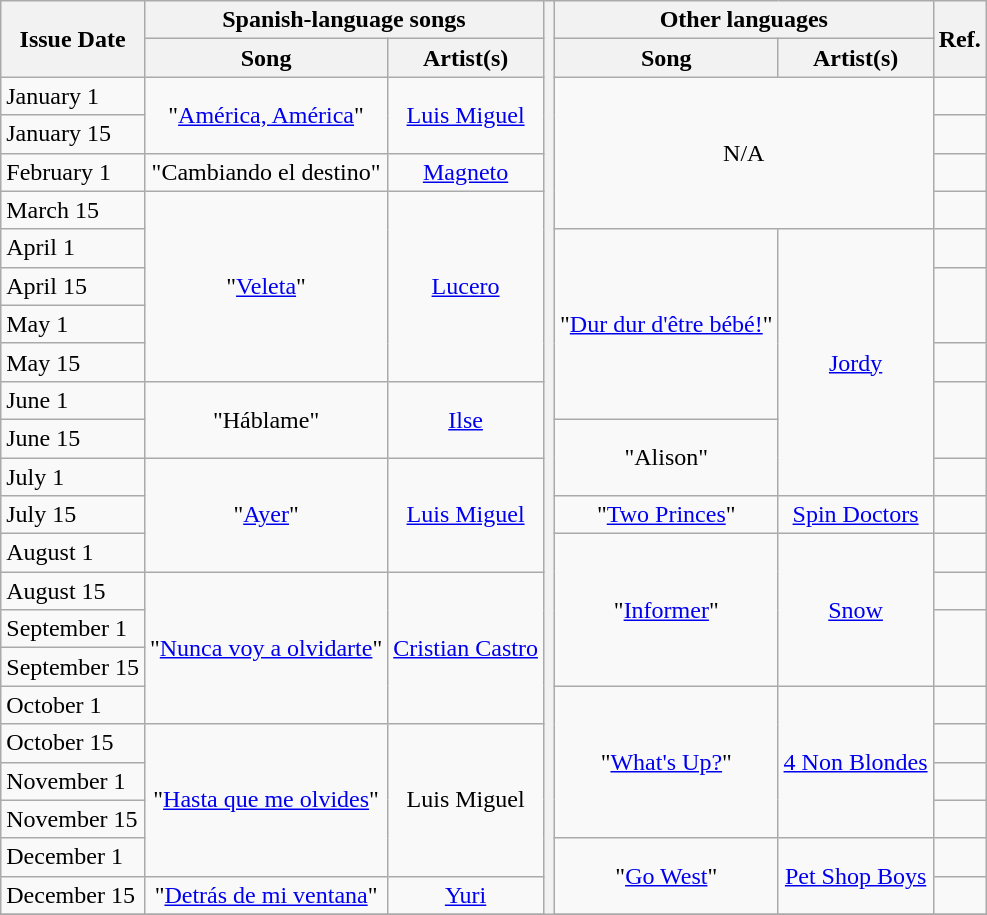<table class="wikitable">
<tr>
<th style="text-align: center;" rowspan="2">Issue Date</th>
<th style="text-align: center;" colspan="2">Spanish-language songs</th>
<th style="text-align: center;" colspan="1" rowspan="26"></th>
<th style="text-align: center;" colspan="2">Other languages</th>
<th style="text-align: center;" rowspan="2">Ref.</th>
</tr>
<tr>
<th>Song</th>
<th>Artist(s)</th>
<th>Song</th>
<th>Artist(s)</th>
</tr>
<tr>
<td>January 1</td>
<td align="center" rowspan="2">"<a href='#'>América, América</a>"</td>
<td align="center" rowspan="2"><a href='#'>Luis Miguel</a></td>
<td align="center" colspan="2" rowspan="4">N/A</td>
<td align="center"></td>
</tr>
<tr>
<td>January 15</td>
<td align="center"></td>
</tr>
<tr>
<td>February 1</td>
<td align="center">"Cambiando el destino"</td>
<td align="center"><a href='#'>Magneto</a></td>
<td align="center"></td>
</tr>
<tr>
<td>March 15</td>
<td align="center" rowspan="5">"<a href='#'>Veleta</a>"</td>
<td align="center" rowspan="5"><a href='#'>Lucero</a></td>
<td align="center"></td>
</tr>
<tr>
<td>April 1</td>
<td align="center" rowspan="5">"<a href='#'>Dur dur d'être bébé!</a>"</td>
<td align="center" rowspan="7"><a href='#'>Jordy</a></td>
<td align="center"></td>
</tr>
<tr>
<td>April 15</td>
<td align="center" rowspan="2"></td>
</tr>
<tr>
<td>May 1</td>
</tr>
<tr>
<td>May 15</td>
<td align="center"></td>
</tr>
<tr>
<td>June 1</td>
<td align="center" rowspan="2">"Háblame"</td>
<td align="center" rowspan="2"><a href='#'>Ilse</a></td>
<td align="center" rowspan="2"></td>
</tr>
<tr>
<td>June 15</td>
<td align="center" rowspan="2">"Alison"</td>
</tr>
<tr>
<td>July 1</td>
<td align="center" rowspan="3">"<a href='#'>Ayer</a>"</td>
<td align="center" rowspan="3"><a href='#'>Luis Miguel</a></td>
<td align="center"></td>
</tr>
<tr>
<td>July 15</td>
<td align="center">"<a href='#'>Two Princes</a>"</td>
<td align="center"><a href='#'>Spin Doctors</a></td>
<td align="center"></td>
</tr>
<tr>
<td>August 1</td>
<td align="center" rowspan="4">"<a href='#'>Informer</a>"</td>
<td align="center" rowspan="4"><a href='#'>Snow</a></td>
<td align="center"></td>
</tr>
<tr>
<td>August 15</td>
<td align="center" rowspan="4">"<a href='#'>Nunca voy a olvidarte</a>"</td>
<td align="center" rowspan="4"><a href='#'>Cristian Castro</a></td>
<td align="center"></td>
</tr>
<tr>
<td>September 1</td>
<td align="center" rowspan="2"></td>
</tr>
<tr>
<td>September 15</td>
</tr>
<tr>
<td>October 1</td>
<td align="center" rowspan="4">"<a href='#'>What's Up?</a>"</td>
<td align="center" rowspan="4"><a href='#'>4 Non Blondes</a></td>
<td align="center"></td>
</tr>
<tr>
<td>October 15</td>
<td align="center" rowspan="4">"<a href='#'>Hasta que me olvides</a>"</td>
<td align="center" rowspan="4">Luis Miguel</td>
<td align="center"></td>
</tr>
<tr>
<td>November 1</td>
<td align="center"></td>
</tr>
<tr>
<td>November 15</td>
<td align="center"></td>
</tr>
<tr>
<td>December 1</td>
<td align="center" rowspan="2">"<a href='#'>Go West</a>"</td>
<td align="center" rowspan="2"><a href='#'>Pet Shop Boys</a></td>
<td align="center"></td>
</tr>
<tr>
<td>December 15</td>
<td align="center">"<a href='#'>Detrás de mi ventana</a>"</td>
<td align="center"><a href='#'>Yuri</a></td>
<td align="center"></td>
</tr>
<tr>
</tr>
</table>
